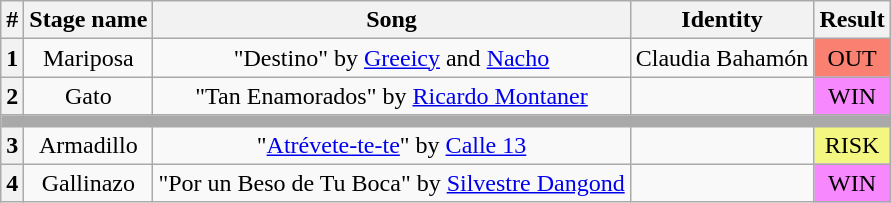<table class="wikitable plainrowheaders" style="text-align: center">
<tr>
<th>#</th>
<th>Stage name</th>
<th>Song</th>
<th>Identity</th>
<th>Result</th>
</tr>
<tr>
<th>1</th>
<td>Mariposa</td>
<td>"Destino" by <a href='#'>Greeicy</a> and <a href='#'>Nacho</a></td>
<td>Claudia Bahamón</td>
<td bgcolor=salmon>OUT</td>
</tr>
<tr>
<th>2</th>
<td>Gato</td>
<td>"Tan Enamorados" by <a href='#'>Ricardo Montaner</a></td>
<td></td>
<td bgcolor=#F888FD>WIN</td>
</tr>
<tr>
<td colspan="5" style="background:darkgray"></td>
</tr>
<tr>
<th>3</th>
<td>Armadillo</td>
<td>"<a href='#'>Atrévete-te-te</a>" by <a href='#'>Calle 13</a></td>
<td></td>
<td bgcolor=#F3F781>RISK</td>
</tr>
<tr>
<th>4</th>
<td>Gallinazo</td>
<td>"Por un Beso de Tu Boca" by <a href='#'>Silvestre Dangond</a></td>
<td></td>
<td bgcolor=#F888FD>WIN</td>
</tr>
</table>
